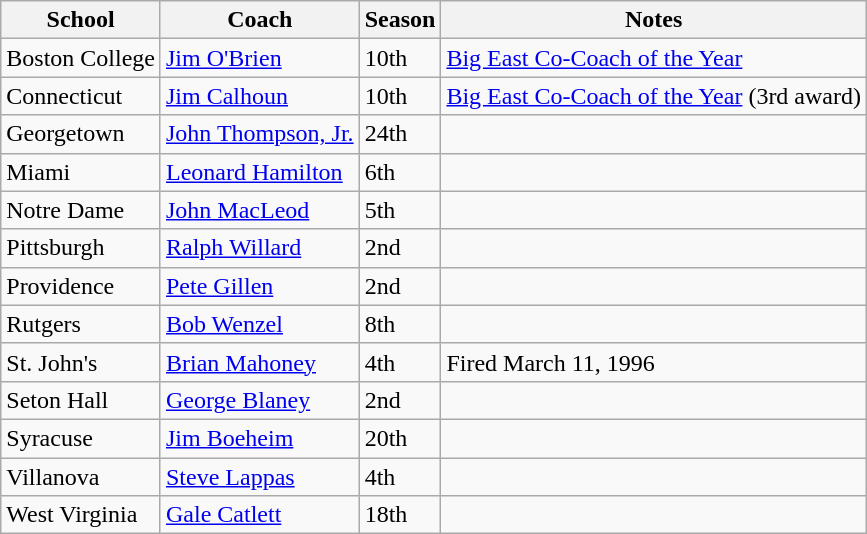<table class="wikitable">
<tr>
<th>School</th>
<th>Coach</th>
<th>Season</th>
<th>Notes</th>
</tr>
<tr>
<td>Boston College</td>
<td><a href='#'>Jim O'Brien</a></td>
<td>10th</td>
<td><a href='#'>Big East Co-Coach of the Year</a></td>
</tr>
<tr>
<td>Connecticut</td>
<td><a href='#'>Jim Calhoun</a></td>
<td>10th</td>
<td><a href='#'>Big East Co-Coach of the Year</a> (3rd award)</td>
</tr>
<tr>
<td>Georgetown</td>
<td><a href='#'>John Thompson, Jr.</a></td>
<td>24th</td>
<td></td>
</tr>
<tr>
<td>Miami</td>
<td><a href='#'>Leonard Hamilton</a></td>
<td>6th</td>
<td></td>
</tr>
<tr>
<td>Notre Dame</td>
<td><a href='#'>John MacLeod</a></td>
<td>5th</td>
<td></td>
</tr>
<tr>
<td>Pittsburgh</td>
<td><a href='#'>Ralph Willard</a></td>
<td>2nd</td>
<td></td>
</tr>
<tr>
<td>Providence</td>
<td><a href='#'>Pete Gillen</a></td>
<td>2nd</td>
<td></td>
</tr>
<tr>
<td>Rutgers</td>
<td><a href='#'>Bob Wenzel</a></td>
<td>8th</td>
<td></td>
</tr>
<tr>
<td>St. John's</td>
<td><a href='#'>Brian Mahoney</a></td>
<td>4th</td>
<td>Fired March 11, 1996</td>
</tr>
<tr>
<td>Seton Hall</td>
<td><a href='#'>George Blaney</a></td>
<td>2nd</td>
<td></td>
</tr>
<tr>
<td>Syracuse</td>
<td><a href='#'>Jim Boeheim</a></td>
<td>20th</td>
<td></td>
</tr>
<tr>
<td>Villanova</td>
<td><a href='#'>Steve Lappas</a></td>
<td>4th</td>
<td></td>
</tr>
<tr>
<td>West Virginia</td>
<td><a href='#'>Gale Catlett</a></td>
<td>18th</td>
<td></td>
</tr>
</table>
